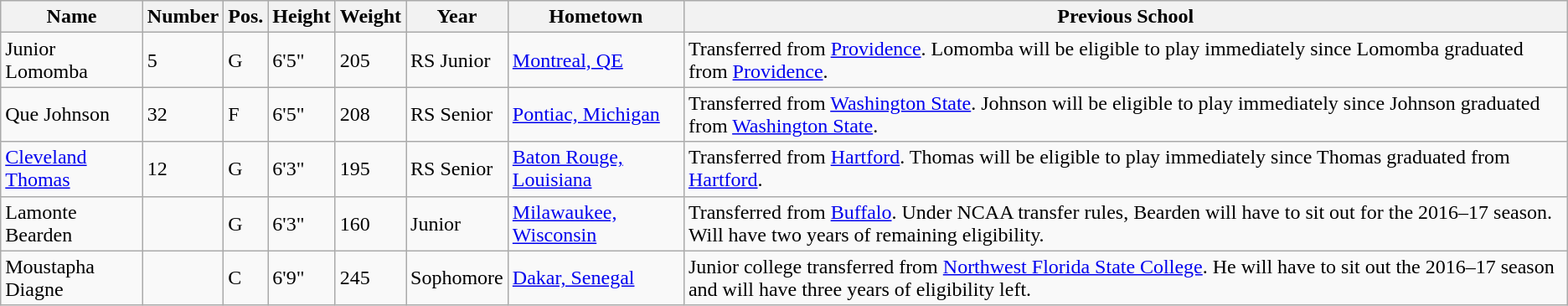<table class="wikitable sortable" border="1">
<tr>
<th>Name</th>
<th>Number</th>
<th>Pos.</th>
<th>Height</th>
<th>Weight</th>
<th>Year</th>
<th>Hometown</th>
<th class="unsortable">Previous School</th>
</tr>
<tr>
<td>Junior Lomomba</td>
<td>5</td>
<td>G</td>
<td>6'5"</td>
<td>205</td>
<td>RS Junior</td>
<td><a href='#'>Montreal, QE</a></td>
<td>Transferred from <a href='#'>Providence</a>. Lomomba will be eligible to play immediately since Lomomba graduated from <a href='#'>Providence</a>.</td>
</tr>
<tr>
<td>Que Johnson</td>
<td>32</td>
<td>F</td>
<td>6'5"</td>
<td>208</td>
<td>RS Senior</td>
<td><a href='#'>Pontiac, Michigan</a></td>
<td>Transferred from <a href='#'>Washington State</a>. Johnson will be eligible to play immediately since Johnson graduated from <a href='#'>Washington State</a>.</td>
</tr>
<tr>
<td><a href='#'>Cleveland Thomas</a></td>
<td>12</td>
<td>G</td>
<td>6'3"</td>
<td>195</td>
<td>RS Senior</td>
<td><a href='#'>Baton Rouge, Louisiana</a></td>
<td>Transferred from <a href='#'>Hartford</a>. Thomas will be eligible to play immediately since Thomas graduated from <a href='#'>Hartford</a>.</td>
</tr>
<tr>
<td>Lamonte Bearden</td>
<td></td>
<td>G</td>
<td>6'3"</td>
<td>160</td>
<td>Junior</td>
<td><a href='#'>Milawaukee, Wisconsin</a></td>
<td>Transferred from <a href='#'>Buffalo</a>. Under NCAA transfer rules, Bearden will have to sit out for the 2016–17 season. Will have two years of remaining eligibility.</td>
</tr>
<tr>
<td>Moustapha Diagne</td>
<td></td>
<td>C</td>
<td>6'9"</td>
<td>245</td>
<td>Sophomore</td>
<td><a href='#'>Dakar, Senegal</a></td>
<td>Junior college transferred from <a href='#'>Northwest Florida State College</a>. He will have to sit out the 2016–17 season and will have three years of eligibility left.</td>
</tr>
</table>
